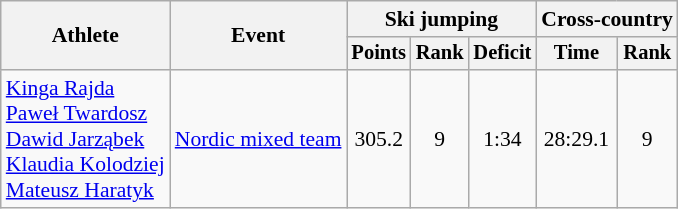<table class="wikitable" style="font-size:90%">
<tr>
<th rowspan="2">Athlete</th>
<th rowspan="2">Event</th>
<th colspan="3">Ski jumping</th>
<th colspan="2">Cross-country</th>
</tr>
<tr style="font-size:95%">
<th>Points</th>
<th>Rank</th>
<th>Deficit</th>
<th>Time</th>
<th>Rank</th>
</tr>
<tr align=center>
<td align=left><a href='#'>Kinga Rajda</a><br><a href='#'>Paweł Twardosz</a><br><a href='#'>Dawid Jarząbek</a><br><a href='#'>Klaudia Kolodziej</a><br><a href='#'>Mateusz Haratyk</a></td>
<td align=left><a href='#'>Nordic mixed team</a></td>
<td>305.2</td>
<td>9</td>
<td>1:34</td>
<td>28:29.1</td>
<td>9</td>
</tr>
</table>
